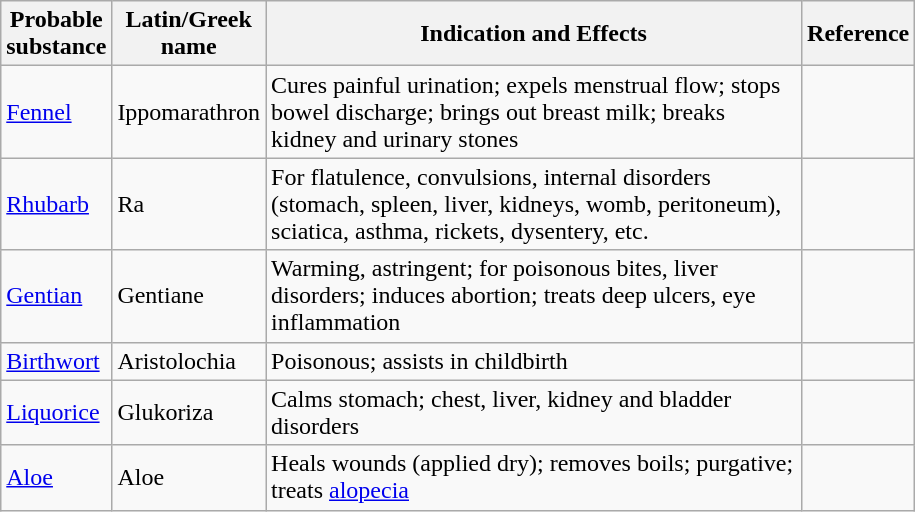<table class="wikitable">
<tr>
<th>Probable<br>substance</th>
<th>Latin/Greek<br>name</th>
<th>Indication and Effects</th>
<th>Reference</th>
</tr>
<tr>
<td><a href='#'>Fennel</a></td>
<td>Ippomarathron</td>
<td width="350pt">Cures painful urination; expels menstrual flow; stops bowel discharge; brings out breast milk; breaks kidney and urinary stones</td>
<td></td>
</tr>
<tr>
<td><a href='#'>Rhubarb</a></td>
<td>Ra</td>
<td>For flatulence, convulsions, internal disorders (stomach, spleen, liver, kidneys, womb, peritoneum), sciatica, asthma, rickets, dysentery, etc.</td>
<td></td>
</tr>
<tr>
<td><a href='#'>Gentian</a></td>
<td>Gentiane</td>
<td>Warming, astringent; for poisonous bites, liver disorders; induces abortion; treats deep ulcers, eye inflammation</td>
<td></td>
</tr>
<tr>
<td><a href='#'>Birthwort</a></td>
<td>Aristolochia</td>
<td>Poisonous; assists in childbirth</td>
<td></td>
</tr>
<tr>
<td><a href='#'>Liquorice</a></td>
<td>Glukoriza</td>
<td>Calms stomach; chest, liver, kidney and bladder disorders</td>
<td></td>
</tr>
<tr>
<td><a href='#'>Aloe</a></td>
<td>Aloe</td>
<td>Heals wounds (applied dry); removes boils; purgative; treats <a href='#'>alopecia</a></td>
<td></td>
</tr>
</table>
